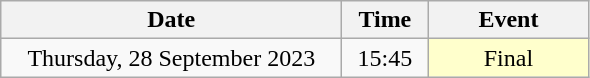<table class = "wikitable" style="text-align:center;">
<tr>
<th width=220>Date</th>
<th width=50>Time</th>
<th width=100>Event</th>
</tr>
<tr>
<td>Thursday, 28 September 2023</td>
<td>15:45</td>
<td bgcolor=ffffcc>Final</td>
</tr>
</table>
